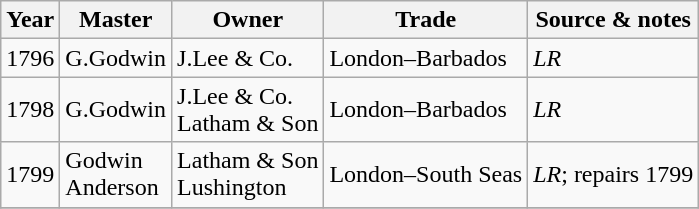<table class=" wikitable">
<tr>
<th>Year</th>
<th>Master</th>
<th>Owner</th>
<th>Trade</th>
<th>Source & notes</th>
</tr>
<tr>
<td>1796</td>
<td>G.Godwin</td>
<td>J.Lee & Co.</td>
<td>London–Barbados</td>
<td><em>LR</em></td>
</tr>
<tr>
<td>1798</td>
<td>G.Godwin</td>
<td>J.Lee & Co.<br>Latham & Son</td>
<td>London–Barbados</td>
<td><em>LR</em></td>
</tr>
<tr>
<td>1799</td>
<td>Godwin<br>Anderson</td>
<td>Latham & Son<br>Lushington</td>
<td>London–South Seas</td>
<td><em>LR</em>; repairs 1799</td>
</tr>
<tr>
</tr>
</table>
